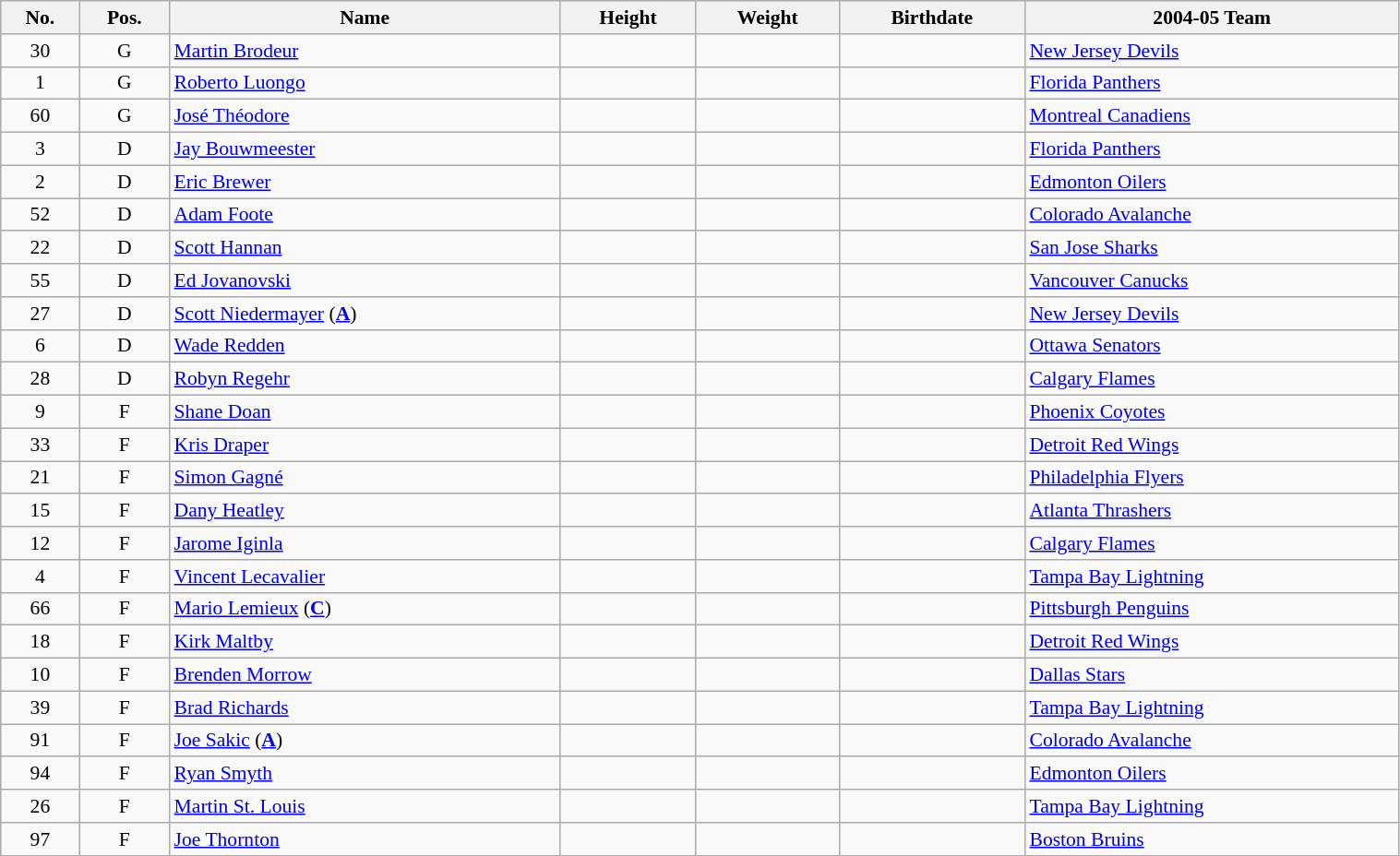<table class="wikitable sortable" width="80%" style="font-size: 90%; text-align: center;">
<tr>
<th>No.</th>
<th>Pos.</th>
<th>Name</th>
<th>Height</th>
<th>Weight</th>
<th>Birthdate</th>
<th>2004-05 Team</th>
</tr>
<tr>
<td>30</td>
<td>G</td>
<td style="text-align:left;"><a href='#'>Martin Brodeur</a></td>
<td></td>
<td></td>
<td style="text-align:right;"></td>
<td style="text-align:left;"> <a href='#'>New Jersey Devils</a></td>
</tr>
<tr>
<td>1</td>
<td>G</td>
<td style="text-align:left;"><a href='#'>Roberto Luongo</a></td>
<td></td>
<td></td>
<td style="text-align:right;"></td>
<td style="text-align:left;"> <a href='#'>Florida Panthers</a></td>
</tr>
<tr>
<td>60</td>
<td>G</td>
<td style="text-align:left;"><a href='#'>José Théodore</a></td>
<td></td>
<td></td>
<td style="text-align:right;"></td>
<td style="text-align:left;"> <a href='#'>Montreal Canadiens</a></td>
</tr>
<tr>
<td>3</td>
<td>D</td>
<td style="text-align:left;"><a href='#'>Jay Bouwmeester</a></td>
<td></td>
<td></td>
<td style="text-align:right;"></td>
<td style="text-align:left;"> <a href='#'>Florida Panthers</a></td>
</tr>
<tr>
<td>2</td>
<td>D</td>
<td style="text-align:left;"><a href='#'>Eric Brewer</a></td>
<td></td>
<td></td>
<td style="text-align:right;"></td>
<td style="text-align:left;"> <a href='#'>Edmonton Oilers</a></td>
</tr>
<tr>
<td>52</td>
<td>D</td>
<td style="text-align:left;"><a href='#'>Adam Foote</a></td>
<td></td>
<td></td>
<td style="text-align:right;"></td>
<td style="text-align:left;"> <a href='#'>Colorado Avalanche</a></td>
</tr>
<tr>
<td>22</td>
<td>D</td>
<td style="text-align:left;"><a href='#'>Scott Hannan</a></td>
<td></td>
<td></td>
<td style="text-align:right;"></td>
<td style="text-align:left;"> <a href='#'>San Jose Sharks</a></td>
</tr>
<tr>
<td>55</td>
<td>D</td>
<td style="text-align:left;"><a href='#'>Ed Jovanovski</a></td>
<td></td>
<td></td>
<td style="text-align:right;"></td>
<td style="text-align:left;"> <a href='#'>Vancouver Canucks</a></td>
</tr>
<tr>
<td>27</td>
<td>D</td>
<td style="text-align:left;"><a href='#'>Scott Niedermayer</a> (<strong><a href='#'>A</a></strong>)</td>
<td></td>
<td></td>
<td style="text-align:right;"></td>
<td style="text-align:left;"> <a href='#'>New Jersey Devils</a></td>
</tr>
<tr>
<td>6</td>
<td>D</td>
<td style="text-align:left;"><a href='#'>Wade Redden</a></td>
<td></td>
<td></td>
<td style="text-align:right;"></td>
<td style="text-align:left;"> <a href='#'>Ottawa Senators</a></td>
</tr>
<tr>
<td>28</td>
<td>D</td>
<td style="text-align:left;"><a href='#'>Robyn Regehr</a></td>
<td></td>
<td></td>
<td style="text-align:right;"></td>
<td style="text-align:left;"> <a href='#'>Calgary Flames</a></td>
</tr>
<tr>
<td>9</td>
<td>F</td>
<td style="text-align:left;"><a href='#'>Shane Doan</a></td>
<td></td>
<td></td>
<td style="text-align:right;"></td>
<td style="text-align:left;"> <a href='#'>Phoenix Coyotes</a></td>
</tr>
<tr>
<td>33</td>
<td>F</td>
<td style="text-align:left;"><a href='#'>Kris Draper</a></td>
<td></td>
<td></td>
<td style="text-align:right;"></td>
<td style="text-align:left;"> <a href='#'>Detroit Red Wings</a></td>
</tr>
<tr>
<td>21</td>
<td>F</td>
<td style="text-align:left;"><a href='#'>Simon Gagné</a></td>
<td></td>
<td></td>
<td style="text-align:right;"></td>
<td style="text-align:left;"> <a href='#'>Philadelphia Flyers</a></td>
</tr>
<tr>
<td>15</td>
<td>F</td>
<td style="text-align:left;"><a href='#'>Dany Heatley</a></td>
<td></td>
<td></td>
<td style="text-align:right;"></td>
<td style="text-align:left;"> <a href='#'>Atlanta Thrashers</a></td>
</tr>
<tr>
<td>12</td>
<td>F</td>
<td style="text-align:left;"><a href='#'>Jarome Iginla</a></td>
<td></td>
<td></td>
<td style="text-align:right;"></td>
<td style="text-align:left;"> <a href='#'>Calgary Flames</a></td>
</tr>
<tr>
<td>4</td>
<td>F</td>
<td style="text-align:left;"><a href='#'>Vincent Lecavalier</a></td>
<td></td>
<td></td>
<td style="text-align:right;"></td>
<td style="text-align:left;"> <a href='#'>Tampa Bay Lightning</a></td>
</tr>
<tr>
<td>66</td>
<td>F</td>
<td style="text-align:left;"><a href='#'>Mario Lemieux</a> (<strong><a href='#'>C</a></strong>)</td>
<td></td>
<td></td>
<td style="text-align:right;"></td>
<td style="text-align:left;"> <a href='#'>Pittsburgh Penguins</a></td>
</tr>
<tr>
<td>18</td>
<td>F</td>
<td style="text-align:left;"><a href='#'>Kirk Maltby</a></td>
<td></td>
<td></td>
<td style="text-align:right;"></td>
<td style="text-align:left;"> <a href='#'>Detroit Red Wings</a></td>
</tr>
<tr>
<td>10</td>
<td>F</td>
<td style="text-align:left;"><a href='#'>Brenden Morrow</a></td>
<td></td>
<td></td>
<td style="text-align:right;"></td>
<td style="text-align:left;"> <a href='#'>Dallas Stars</a></td>
</tr>
<tr>
<td>39</td>
<td>F</td>
<td style="text-align:left;"><a href='#'>Brad Richards</a></td>
<td></td>
<td></td>
<td style="text-align:right;"></td>
<td style="text-align:left;"> <a href='#'>Tampa Bay Lightning</a></td>
</tr>
<tr>
<td>91</td>
<td>F</td>
<td style="text-align:left;"><a href='#'>Joe Sakic</a> (<strong><a href='#'>A</a></strong>)</td>
<td></td>
<td></td>
<td style="text-align:right;"></td>
<td style="text-align:left;"> <a href='#'>Colorado Avalanche</a></td>
</tr>
<tr>
<td>94</td>
<td>F</td>
<td style="text-align:left;"><a href='#'>Ryan Smyth</a></td>
<td></td>
<td></td>
<td style="text-align:right;"></td>
<td style="text-align:left;"> <a href='#'>Edmonton Oilers</a></td>
</tr>
<tr>
<td>26</td>
<td>F</td>
<td style="text-align:left;"><a href='#'>Martin St. Louis</a></td>
<td></td>
<td></td>
<td style="text-align:right;"></td>
<td style="text-align:left;"> <a href='#'>Tampa Bay Lightning</a></td>
</tr>
<tr>
<td>97</td>
<td>F</td>
<td style="text-align:left;"><a href='#'>Joe Thornton</a></td>
<td></td>
<td></td>
<td style="text-align:right;"></td>
<td style="text-align:left;"> <a href='#'>Boston Bruins</a></td>
</tr>
</table>
